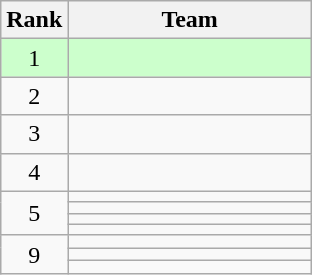<table class="wikitable" style="text-align: center;">
<tr>
<th>Rank</th>
<th width=155>Team</th>
</tr>
<tr bgcolor=#cfc>
<td>1</td>
<td align=left></td>
</tr>
<tr>
<td>2</td>
<td align=left></td>
</tr>
<tr>
<td>3</td>
<td align=left></td>
</tr>
<tr>
<td>4</td>
<td align=left></td>
</tr>
<tr>
<td rowspan="4">5</td>
<td align=left></td>
</tr>
<tr>
<td align=left></td>
</tr>
<tr>
<td align=left></td>
</tr>
<tr>
<td align=left></td>
</tr>
<tr>
<td rowspan="3">9</td>
<td align=left></td>
</tr>
<tr>
<td align=left></td>
</tr>
<tr>
<td align=left></td>
</tr>
</table>
